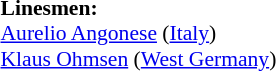<table width=50% style="font-size: 90%">
<tr>
<td><br><strong>Linesmen:</strong>
<br><a href='#'>Aurelio Angonese</a> (<a href='#'>Italy</a>)
<br><a href='#'>Klaus Ohmsen</a> (<a href='#'>West Germany</a>)</td>
</tr>
</table>
